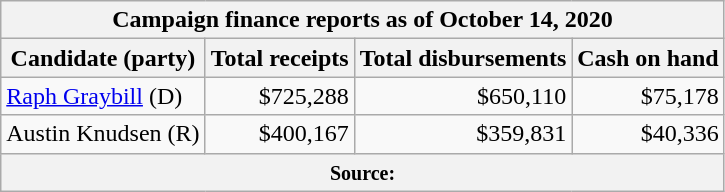<table class="wikitable sortable">
<tr>
<th colspan=4>Campaign finance reports as of October 14, 2020</th>
</tr>
<tr style="text-align:center;">
<th>Candidate (party)</th>
<th>Total receipts</th>
<th>Total disbursements</th>
<th>Cash on hand</th>
</tr>
<tr>
<td><a href='#'>Raph Graybill</a> (D)</td>
<td style="text-align:right;">$725,288</td>
<td style="text-align:right;">$650,110</td>
<td style="text-align:right;">$75,178</td>
</tr>
<tr>
<td>Austin Knudsen (R)</td>
<td style="text-align:right;">$400,167</td>
<td style="text-align:right;">$359,831</td>
<td style="text-align:right;">$40,336</td>
</tr>
<tr>
<th colspan="4"><small>Source:</small></th>
</tr>
</table>
